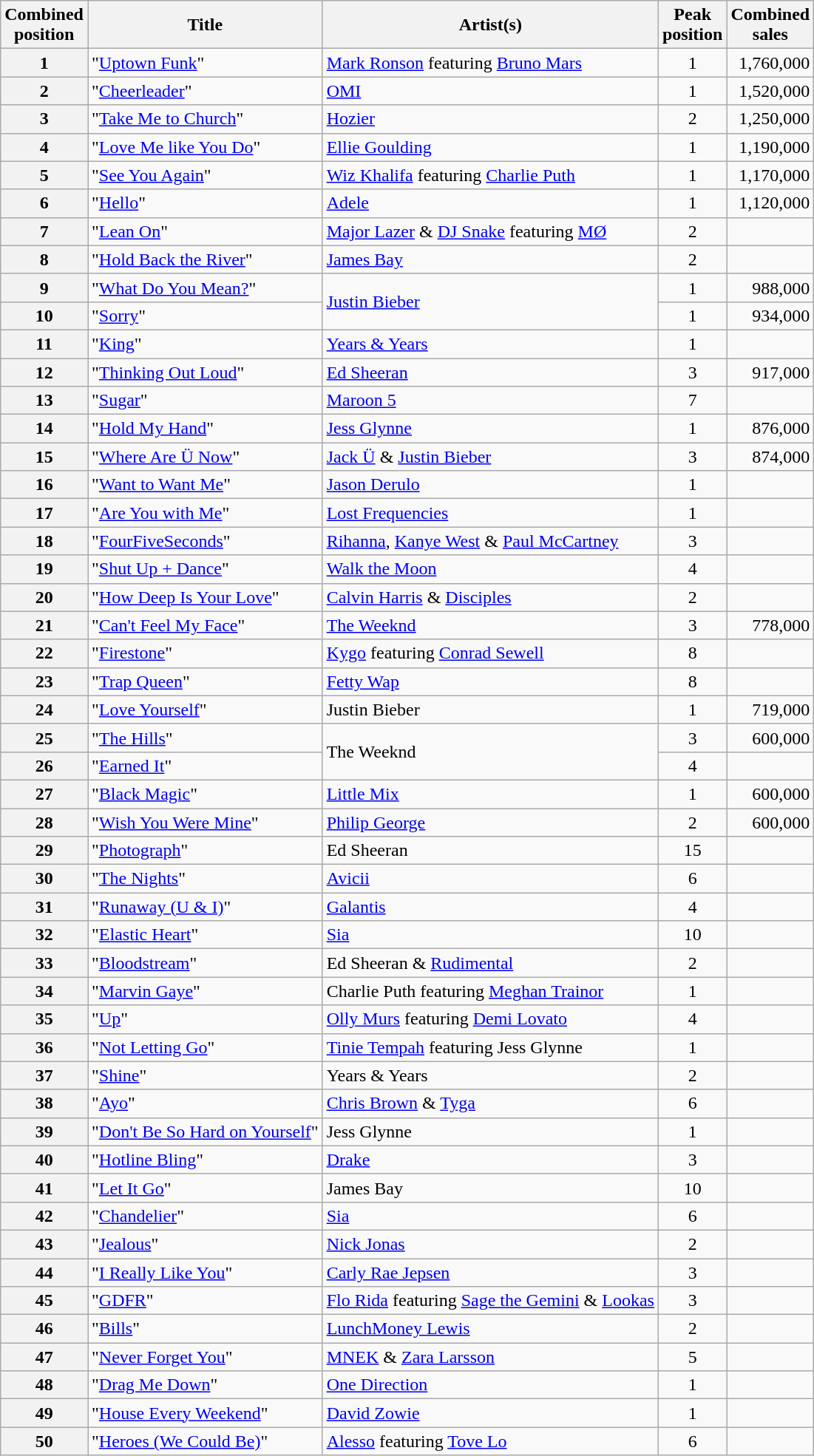<table class="wikitable plainrowheaders sortable">
<tr>
<th scope=col>Combined<br>position</th>
<th scope=col>Title</th>
<th scope=col>Artist(s)</th>
<th scope=col>Peak<br>position</th>
<th scope=col>Combined<br>sales</th>
</tr>
<tr>
<th scope=row style="text-align:center;">1</th>
<td>"<a href='#'>Uptown Funk</a>"</td>
<td><a href='#'>Mark Ronson</a> featuring <a href='#'>Bruno Mars</a></td>
<td align="center">1</td>
<td align="right">1,760,000</td>
</tr>
<tr>
<th scope=row style="text-align:center;">2</th>
<td>"<a href='#'>Cheerleader</a>"</td>
<td><a href='#'>OMI</a></td>
<td align="center">1</td>
<td align="right">1,520,000</td>
</tr>
<tr>
<th scope=row style="text-align:center;">3</th>
<td>"<a href='#'>Take Me to Church</a>"</td>
<td><a href='#'>Hozier</a></td>
<td align="center">2</td>
<td align="right">1,250,000</td>
</tr>
<tr>
<th scope=row style="text-align:center;">4</th>
<td>"<a href='#'>Love Me like You Do</a>"</td>
<td><a href='#'>Ellie Goulding</a></td>
<td align="center">1</td>
<td align="right">1,190,000</td>
</tr>
<tr>
<th scope=row style="text-align:center;">5</th>
<td>"<a href='#'>See You Again</a>"</td>
<td><a href='#'>Wiz Khalifa</a> featuring <a href='#'>Charlie Puth</a></td>
<td align="center">1</td>
<td align="right">1,170,000</td>
</tr>
<tr>
<th scope=row style="text-align:center;">6</th>
<td>"<a href='#'>Hello</a>"</td>
<td><a href='#'>Adele</a></td>
<td align="center">1</td>
<td align="right">1,120,000</td>
</tr>
<tr>
<th scope=row style="text-align:center;">7</th>
<td>"<a href='#'>Lean On</a>"</td>
<td><a href='#'>Major Lazer</a> & <a href='#'>DJ Snake</a> featuring <a href='#'>MØ</a></td>
<td align="center">2</td>
<td align="right"></td>
</tr>
<tr>
<th scope=row style="text-align:center;">8</th>
<td>"<a href='#'>Hold Back the River</a>"</td>
<td><a href='#'>James Bay</a></td>
<td align="center">2</td>
<td align="right"></td>
</tr>
<tr>
<th scope=row style="text-align:center;">9</th>
<td>"<a href='#'>What Do You Mean?</a>"</td>
<td rowspan="2"><a href='#'>Justin Bieber</a></td>
<td align="center">1</td>
<td align="right">988,000</td>
</tr>
<tr>
<th scope=row style="text-align:center;">10</th>
<td>"<a href='#'>Sorry</a>"</td>
<td align="center">1</td>
<td align="right">934,000</td>
</tr>
<tr>
<th scope=row style="text-align:center;">11</th>
<td>"<a href='#'>King</a>"</td>
<td><a href='#'>Years & Years</a></td>
<td align="center">1</td>
<td align="right"></td>
</tr>
<tr>
<th scope=row style="text-align:center;">12</th>
<td>"<a href='#'>Thinking Out Loud</a>"</td>
<td><a href='#'>Ed Sheeran</a></td>
<td align="center">3</td>
<td align="right">917,000</td>
</tr>
<tr>
<th scope=row style="text-align:center;">13</th>
<td>"<a href='#'>Sugar</a>"</td>
<td><a href='#'>Maroon 5</a></td>
<td align="center">7</td>
<td align="right"></td>
</tr>
<tr>
<th scope=row style="text-align:center;">14</th>
<td>"<a href='#'>Hold My Hand</a>"</td>
<td><a href='#'>Jess Glynne</a></td>
<td align="center">1</td>
<td align="right">876,000</td>
</tr>
<tr>
<th scope=row style="text-align:center;">15</th>
<td>"<a href='#'>Where Are Ü Now</a>"</td>
<td><a href='#'>Jack Ü</a> & <a href='#'>Justin Bieber</a></td>
<td align="center">3</td>
<td align="right">874,000</td>
</tr>
<tr>
<th scope=row style="text-align:center;">16</th>
<td>"<a href='#'>Want to Want Me</a>"</td>
<td><a href='#'>Jason Derulo</a></td>
<td align="center">1</td>
<td align="right"></td>
</tr>
<tr>
<th scope=row style="text-align:center;">17</th>
<td>"<a href='#'>Are You with Me</a>"</td>
<td><a href='#'>Lost Frequencies</a></td>
<td align="center">1</td>
<td align="right"></td>
</tr>
<tr>
<th scope=row style="text-align:center;">18</th>
<td>"<a href='#'>FourFiveSeconds</a>"</td>
<td><a href='#'>Rihanna</a>, <a href='#'>Kanye West</a> & <a href='#'>Paul McCartney</a></td>
<td align="center">3</td>
<td align="right"></td>
</tr>
<tr>
<th scope=row style="text-align:center;">19</th>
<td>"<a href='#'>Shut Up + Dance</a>"</td>
<td><a href='#'>Walk the Moon</a></td>
<td align="center">4</td>
<td align="right"></td>
</tr>
<tr>
<th scope=row style="text-align:center;">20</th>
<td>"<a href='#'>How Deep Is Your Love</a>"</td>
<td><a href='#'>Calvin Harris</a> & <a href='#'>Disciples</a></td>
<td align="center">2</td>
<td align="right"></td>
</tr>
<tr>
<th scope=row style="text-align:center;">21</th>
<td>"<a href='#'>Can't Feel My Face</a>"</td>
<td><a href='#'>The Weeknd</a></td>
<td align="center">3</td>
<td align="right">778,000</td>
</tr>
<tr>
<th scope=row style="text-align:center;">22</th>
<td>"<a href='#'>Firestone</a>"</td>
<td><a href='#'>Kygo</a> featuring <a href='#'>Conrad Sewell</a></td>
<td align="center">8</td>
<td align="right"></td>
</tr>
<tr>
<th scope=row style="text-align:center;">23</th>
<td>"<a href='#'>Trap Queen</a>"</td>
<td><a href='#'>Fetty Wap</a></td>
<td align="center">8</td>
<td align="right"></td>
</tr>
<tr>
<th scope=row style="text-align:center;">24</th>
<td>"<a href='#'>Love Yourself</a>"</td>
<td>Justin Bieber</td>
<td align="center">1</td>
<td align="right">719,000</td>
</tr>
<tr>
<th scope=row style="text-align:center;">25</th>
<td>"<a href='#'>The Hills</a>"</td>
<td rowspan="2">The Weeknd</td>
<td align="center">3</td>
<td align="right">600,000</td>
</tr>
<tr>
<th scope=row style="text-align:center;">26</th>
<td>"<a href='#'>Earned It</a>"</td>
<td align="center">4</td>
<td align="right"></td>
</tr>
<tr>
<th scope=row style="text-align:center;">27</th>
<td>"<a href='#'>Black Magic</a>"</td>
<td><a href='#'>Little Mix</a></td>
<td align="center">1</td>
<td align="right">600,000</td>
</tr>
<tr>
<th scope=row style="text-align:center;">28</th>
<td>"<a href='#'>Wish You Were Mine</a>"</td>
<td><a href='#'>Philip George</a></td>
<td align="center">2</td>
<td align="right">600,000</td>
</tr>
<tr>
<th scope=row style="text-align:center;">29</th>
<td>"<a href='#'>Photograph</a>"</td>
<td>Ed Sheeran</td>
<td align="center">15</td>
<td align="right"></td>
</tr>
<tr>
<th scope=row style="text-align:center;">30</th>
<td>"<a href='#'>The Nights</a>"</td>
<td><a href='#'>Avicii</a></td>
<td align="center">6</td>
<td align="right"></td>
</tr>
<tr>
<th scope=row style="text-align:center;">31</th>
<td>"<a href='#'>Runaway (U & I)</a>"</td>
<td><a href='#'>Galantis</a></td>
<td align="center">4</td>
<td align="right"></td>
</tr>
<tr>
<th scope=row style="text-align:center;">32</th>
<td>"<a href='#'>Elastic Heart</a>"</td>
<td><a href='#'>Sia</a></td>
<td align="center">10</td>
<td align="right"></td>
</tr>
<tr>
<th scope=row style="text-align:center;">33</th>
<td>"<a href='#'>Bloodstream</a>"</td>
<td>Ed Sheeran & <a href='#'>Rudimental</a></td>
<td align="center">2</td>
<td align="right"></td>
</tr>
<tr>
<th scope=row style="text-align:center;">34</th>
<td>"<a href='#'>Marvin Gaye</a>"</td>
<td>Charlie Puth featuring <a href='#'>Meghan Trainor</a></td>
<td align="center">1</td>
<td align="right"></td>
</tr>
<tr>
<th scope=row style="text-align:center;">35</th>
<td>"<a href='#'>Up</a>"</td>
<td><a href='#'>Olly Murs</a> featuring <a href='#'>Demi Lovato</a></td>
<td align="center">4</td>
<td align="right"></td>
</tr>
<tr>
<th scope=row style="text-align:center;">36</th>
<td>"<a href='#'>Not Letting Go</a>"</td>
<td><a href='#'>Tinie Tempah</a> featuring Jess Glynne</td>
<td align="center">1</td>
<td align="right"></td>
</tr>
<tr>
<th scope=row style="text-align:center;">37</th>
<td>"<a href='#'>Shine</a>"</td>
<td>Years & Years</td>
<td align="center">2</td>
<td align="right"></td>
</tr>
<tr>
<th scope=row style="text-align:center;">38</th>
<td>"<a href='#'>Ayo</a>"</td>
<td><a href='#'>Chris Brown</a> & <a href='#'>Tyga</a></td>
<td align="center">6</td>
<td align="right"></td>
</tr>
<tr>
<th scope=row style="text-align:center;">39</th>
<td>"<a href='#'>Don't Be So Hard on Yourself</a>"</td>
<td>Jess Glynne</td>
<td align="center">1</td>
<td align="right"></td>
</tr>
<tr>
<th scope=row style="text-align:center;">40</th>
<td>"<a href='#'>Hotline Bling</a>"</td>
<td><a href='#'>Drake</a></td>
<td align="center">3</td>
<td align="right"></td>
</tr>
<tr>
<th scope=row style="text-align:center;">41</th>
<td>"<a href='#'>Let It Go</a>"</td>
<td>James Bay</td>
<td align="center">10</td>
<td align="right"></td>
</tr>
<tr>
<th scope=row style="text-align:center;">42</th>
<td>"<a href='#'>Chandelier</a>"</td>
<td><a href='#'>Sia</a></td>
<td align="center">6</td>
<td align="right"></td>
</tr>
<tr>
<th scope=row style="text-align:center;">43</th>
<td>"<a href='#'>Jealous</a>"</td>
<td><a href='#'>Nick Jonas</a></td>
<td align="center">2</td>
<td align="right"></td>
</tr>
<tr>
<th scope=row style="text-align:center;">44</th>
<td>"<a href='#'>I Really Like You</a>"</td>
<td><a href='#'>Carly Rae Jepsen</a></td>
<td align="center">3</td>
<td align="right"></td>
</tr>
<tr>
<th scope=row style="text-align:center;">45</th>
<td>"<a href='#'>GDFR</a>"</td>
<td><a href='#'>Flo Rida</a> featuring <a href='#'>Sage the Gemini</a> & <a href='#'>Lookas</a></td>
<td align="center">3</td>
<td align="right"></td>
</tr>
<tr>
<th scope=row style="text-align:center;">46</th>
<td>"<a href='#'>Bills</a>"</td>
<td><a href='#'>LunchMoney Lewis</a></td>
<td align="center">2</td>
<td align="right"></td>
</tr>
<tr>
<th scope=row style="text-align:center;">47</th>
<td>"<a href='#'>Never Forget You</a>"</td>
<td><a href='#'>MNEK</a> & <a href='#'>Zara Larsson</a></td>
<td align="center">5</td>
<td align="right"></td>
</tr>
<tr>
<th scope=row style="text-align:center;">48</th>
<td>"<a href='#'>Drag Me Down</a>"</td>
<td><a href='#'>One Direction</a></td>
<td align="center">1</td>
<td align="right"></td>
</tr>
<tr>
<th scope=row style="text-align:center;">49</th>
<td>"<a href='#'>House Every Weekend</a>"</td>
<td><a href='#'>David Zowie</a></td>
<td align="center">1</td>
<td align="right"></td>
</tr>
<tr>
<th scope=row style="text-align:center;">50</th>
<td>"<a href='#'>Heroes (We Could Be)</a>"</td>
<td><a href='#'>Alesso</a> featuring <a href='#'>Tove Lo</a></td>
<td align="center">6</td>
<td align="right"></td>
</tr>
</table>
